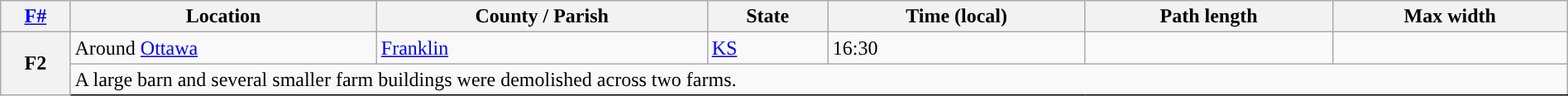<table class="wikitable sortable" style="width:100%;">
<tr>
<th scope="col" align="center"><a href='#'>F#</a><br></th>
<th scope="col" align="center" class="unsortable">Location</th>
<th scope="col" align="center" class="unsortable">County / Parish</th>
<th scope="col" align="center">State</th>
<th scope="col" align="center">Time (local)</th>
<th scope="col" align="center">Path length</th>
<th scope="col" align="center">Max width</th>
</tr>
<tr>
<th scope="row" rowspan="2" style="background-color:#">F2</th>
<td>Around <a href='#'>Ottawa</a></td>
<td><a href='#'>Franklin</a></td>
<td><a href='#'>KS</a></td>
<td>16:30</td>
<td></td>
<td></td>
</tr>
<tr class="expand-child">
<td colspan="6" style=" border-bottom: 1px solid black;">A large barn and several smaller farm buildings were demolished across two farms.</td>
</tr>
</table>
